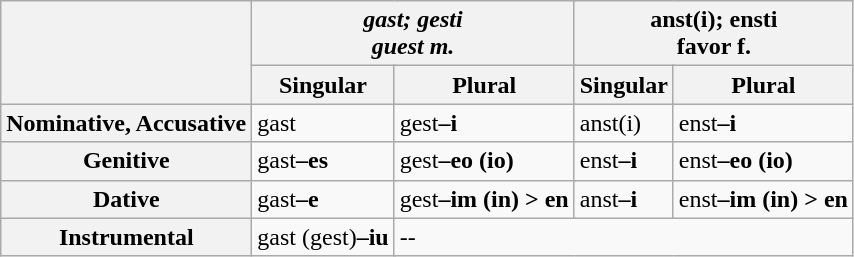<table class="wikitable">
<tr>
<th rowspan="2"></th>
<th colspan="4"><strong><em>gast; gesti<em><br> guest m.<strong></th>
<th colspan="4"></em></strong>anst(i); ensti</em><br> favor f.</strong></th>
</tr>
<tr>
<th colspan="2"><strong>Singular</strong></th>
<th colspan="2"><strong>Plural</strong></th>
<th colspan="2"><strong>Singular</strong></th>
<th colspan="2"><strong>Plural</strong></th>
</tr>
<tr>
<th><strong>Nominative, Accusative</strong></th>
<td colspan="2">gast</td>
<td colspan="2">gest<strong>–i</strong></td>
<td colspan="2">anst(i)</td>
<td colspan="2">enst<strong>–i</strong></td>
</tr>
<tr>
<th><strong>Genitive</strong></th>
<td colspan="2">gast<strong>–es</strong></td>
<td colspan="2">gest<strong>–eo (io)</strong></td>
<td colspan="2">enst<strong>–i</strong></td>
<td colspan="2">enst<strong>–eo (io)</strong></td>
</tr>
<tr>
<th><strong>Dative</strong></th>
<td colspan="2">gast<strong>–e</strong></td>
<td colspan="2">gest<strong>–im (in) > en</strong></td>
<td colspan="2">anst<strong>–i</strong></td>
<td colspan="2">enst<strong>–im (in) > en</strong></td>
</tr>
<tr>
<th><strong>Instrumental</strong></th>
<td colspan="2">gast (gest)<strong>–iu</strong></td>
<td colspan="6">--</td>
</tr>
</table>
